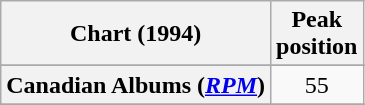<table class="wikitable plainrowheaders sortable" border="1">
<tr>
<th scope="col">Chart (1994)</th>
<th scope="col">Peak<br>position</th>
</tr>
<tr>
</tr>
<tr>
</tr>
<tr>
<th scope="row">Canadian Albums (<em><a href='#'>RPM</a></em>)</th>
<td style="text-align:center;">55</td>
</tr>
<tr>
</tr>
<tr>
</tr>
<tr>
</tr>
<tr>
</tr>
<tr>
</tr>
<tr>
</tr>
<tr>
</tr>
</table>
